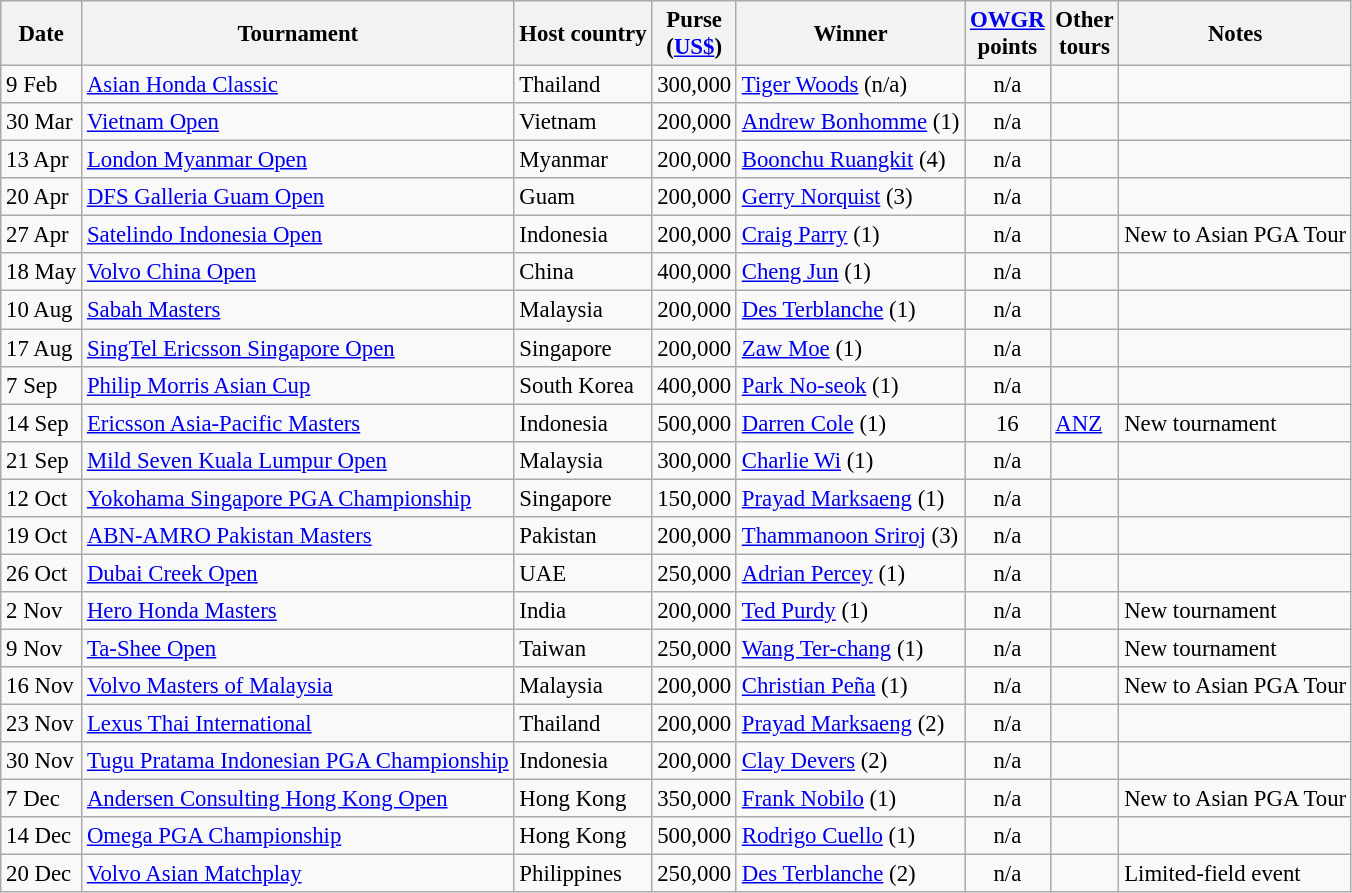<table class="wikitable" style="font-size:95%">
<tr>
<th>Date</th>
<th>Tournament</th>
<th>Host country</th>
<th>Purse<br>(<a href='#'>US$</a>)</th>
<th>Winner</th>
<th><a href='#'>OWGR</a><br>points</th>
<th>Other<br>tours</th>
<th>Notes</th>
</tr>
<tr>
<td>9 Feb</td>
<td><a href='#'>Asian Honda Classic</a></td>
<td>Thailand</td>
<td align=right>300,000</td>
<td> <a href='#'>Tiger Woods</a> (n/a)</td>
<td align=center>n/a</td>
<td></td>
<td></td>
</tr>
<tr>
<td>30 Mar</td>
<td><a href='#'>Vietnam Open</a></td>
<td>Vietnam</td>
<td align=right>200,000</td>
<td> <a href='#'>Andrew Bonhomme</a> (1)</td>
<td align=center>n/a</td>
<td></td>
<td></td>
</tr>
<tr>
<td>13 Apr</td>
<td><a href='#'>London Myanmar Open</a></td>
<td>Myanmar</td>
<td align=right>200,000</td>
<td> <a href='#'>Boonchu Ruangkit</a> (4)</td>
<td align=center>n/a</td>
<td></td>
<td></td>
</tr>
<tr>
<td>20 Apr</td>
<td><a href='#'>DFS Galleria Guam Open</a></td>
<td>Guam</td>
<td align=right>200,000</td>
<td> <a href='#'>Gerry Norquist</a> (3)</td>
<td align=center>n/a</td>
<td></td>
<td></td>
</tr>
<tr>
<td>27 Apr</td>
<td><a href='#'>Satelindo Indonesia Open</a></td>
<td>Indonesia</td>
<td align=right>200,000</td>
<td> <a href='#'>Craig Parry</a> (1)</td>
<td align=center>n/a</td>
<td></td>
<td>New to Asian PGA Tour</td>
</tr>
<tr>
<td>18 May</td>
<td><a href='#'>Volvo China Open</a></td>
<td>China</td>
<td align=right>400,000</td>
<td> <a href='#'>Cheng Jun</a> (1)</td>
<td align=center>n/a</td>
<td></td>
<td></td>
</tr>
<tr>
<td>10 Aug</td>
<td><a href='#'>Sabah Masters</a></td>
<td>Malaysia</td>
<td align=right>200,000</td>
<td> <a href='#'>Des Terblanche</a> (1)</td>
<td align=center>n/a</td>
<td></td>
<td></td>
</tr>
<tr>
<td>17 Aug</td>
<td><a href='#'>SingTel Ericsson Singapore Open</a></td>
<td>Singapore</td>
<td align=right>200,000</td>
<td> <a href='#'>Zaw Moe</a> (1)</td>
<td align=center>n/a</td>
<td></td>
<td></td>
</tr>
<tr>
<td>7 Sep</td>
<td><a href='#'>Philip Morris Asian Cup</a></td>
<td>South Korea</td>
<td align=right>400,000</td>
<td> <a href='#'>Park No-seok</a> (1)</td>
<td align=center>n/a</td>
<td></td>
<td></td>
</tr>
<tr>
<td>14 Sep</td>
<td><a href='#'>Ericsson Asia-Pacific Masters</a></td>
<td>Indonesia</td>
<td align=right>500,000</td>
<td> <a href='#'>Darren Cole</a> (1)</td>
<td align=center>16</td>
<td><a href='#'>ANZ</a></td>
<td>New tournament</td>
</tr>
<tr>
<td>21 Sep</td>
<td><a href='#'>Mild Seven Kuala Lumpur Open</a></td>
<td>Malaysia</td>
<td align=right>300,000</td>
<td> <a href='#'>Charlie Wi</a> (1)</td>
<td align=center>n/a</td>
<td></td>
<td></td>
</tr>
<tr>
<td>12 Oct</td>
<td><a href='#'>Yokohama Singapore PGA Championship</a></td>
<td>Singapore</td>
<td align=right>150,000</td>
<td> <a href='#'>Prayad Marksaeng</a> (1)</td>
<td align=center>n/a</td>
<td></td>
<td></td>
</tr>
<tr>
<td>19 Oct</td>
<td><a href='#'>ABN-AMRO Pakistan Masters</a></td>
<td>Pakistan</td>
<td align=right>200,000</td>
<td> <a href='#'>Thammanoon Sriroj</a> (3)</td>
<td align=center>n/a</td>
<td></td>
<td></td>
</tr>
<tr>
<td>26 Oct</td>
<td><a href='#'>Dubai Creek Open</a></td>
<td>UAE</td>
<td align=right>250,000</td>
<td> <a href='#'>Adrian Percey</a> (1)</td>
<td align=center>n/a</td>
<td></td>
<td></td>
</tr>
<tr>
<td>2 Nov</td>
<td><a href='#'>Hero Honda Masters</a></td>
<td>India</td>
<td align=right>200,000</td>
<td> <a href='#'>Ted Purdy</a> (1)</td>
<td align=center>n/a</td>
<td></td>
<td>New tournament</td>
</tr>
<tr>
<td>9 Nov</td>
<td><a href='#'>Ta-Shee Open</a></td>
<td>Taiwan</td>
<td align=right>250,000</td>
<td> <a href='#'>Wang Ter-chang</a> (1)</td>
<td align=center>n/a</td>
<td></td>
<td>New tournament</td>
</tr>
<tr>
<td>16 Nov</td>
<td><a href='#'>Volvo Masters of Malaysia</a></td>
<td>Malaysia</td>
<td align=right>200,000</td>
<td> <a href='#'>Christian Peña</a> (1)</td>
<td align=center>n/a</td>
<td></td>
<td>New to Asian PGA Tour</td>
</tr>
<tr>
<td>23 Nov</td>
<td><a href='#'>Lexus Thai International</a></td>
<td>Thailand</td>
<td align=right>200,000</td>
<td> <a href='#'>Prayad Marksaeng</a> (2)</td>
<td align=center>n/a</td>
<td></td>
<td></td>
</tr>
<tr>
<td>30 Nov</td>
<td><a href='#'>Tugu Pratama Indonesian PGA Championship</a></td>
<td>Indonesia</td>
<td align=right>200,000</td>
<td> <a href='#'>Clay Devers</a> (2)</td>
<td align=center>n/a</td>
<td></td>
<td></td>
</tr>
<tr>
<td>7 Dec</td>
<td><a href='#'>Andersen Consulting Hong Kong Open</a></td>
<td>Hong Kong</td>
<td align=right>350,000</td>
<td> <a href='#'>Frank Nobilo</a> (1)</td>
<td align=center>n/a</td>
<td></td>
<td>New to Asian PGA Tour</td>
</tr>
<tr>
<td>14 Dec</td>
<td><a href='#'>Omega PGA Championship</a></td>
<td>Hong Kong</td>
<td align=right>500,000</td>
<td> <a href='#'>Rodrigo Cuello</a> (1)</td>
<td align=center>n/a</td>
<td></td>
<td></td>
</tr>
<tr>
<td>20 Dec</td>
<td><a href='#'>Volvo Asian Matchplay</a></td>
<td>Philippines</td>
<td align=right>250,000</td>
<td> <a href='#'>Des Terblanche</a> (2)</td>
<td align=center>n/a</td>
<td></td>
<td>Limited-field event</td>
</tr>
</table>
